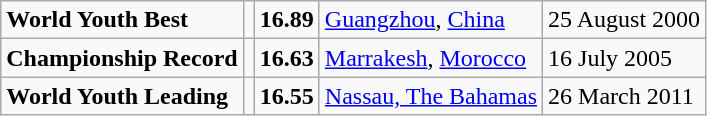<table class="wikitable">
<tr>
<td><strong>World Youth Best</strong></td>
<td></td>
<td><strong>16.89</strong></td>
<td><a href='#'>Guangzhou</a>, <a href='#'>China</a></td>
<td>25 August 2000</td>
</tr>
<tr>
<td><strong>Championship Record</strong></td>
<td></td>
<td><strong>16.63</strong></td>
<td><a href='#'>Marrakesh</a>, <a href='#'>Morocco</a></td>
<td>16 July 2005</td>
</tr>
<tr>
<td><strong>World Youth Leading</strong></td>
<td></td>
<td><strong>16.55</strong></td>
<td><a href='#'>Nassau, The Bahamas</a></td>
<td>26 March 2011</td>
</tr>
</table>
